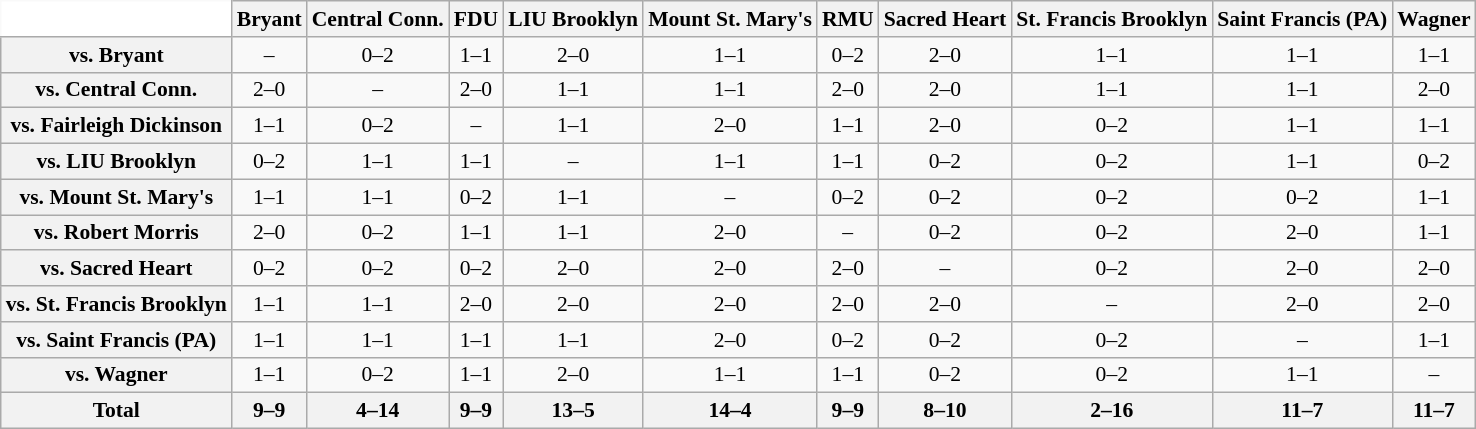<table class="wikitable" style="white-space:nowrap;font-size:90%;">
<tr>
<th colspan=1 style="background:white; border-top-style:hidden; border-left-style:hidden;"   width=75> </th>
<th style=>Bryant</th>
<th style=>Central Conn.</th>
<th style=>FDU</th>
<th style=>LIU Brooklyn</th>
<th style=>Mount St. Mary's</th>
<th style=>RMU</th>
<th style=>Sacred Heart</th>
<th style=>St. Francis Brooklyn</th>
<th style=>Saint Francis (PA)</th>
<th style=>Wagner</th>
</tr>
<tr style="text-align:center;">
<th>vs. Bryant</th>
<td>–</td>
<td>0–2</td>
<td>1–1</td>
<td>2–0</td>
<td>1–1</td>
<td>0–2</td>
<td>2–0</td>
<td>1–1</td>
<td>1–1</td>
<td>1–1</td>
</tr>
<tr style="text-align:center;">
<th>vs. Central Conn.</th>
<td>2–0</td>
<td>–</td>
<td>2–0</td>
<td>1–1</td>
<td>1–1</td>
<td>2–0</td>
<td>2–0</td>
<td>1–1</td>
<td>1–1</td>
<td>2–0</td>
</tr>
<tr style="text-align:center;">
<th>vs. Fairleigh Dickinson</th>
<td>1–1</td>
<td>0–2</td>
<td>–</td>
<td>1–1</td>
<td>2–0</td>
<td>1–1</td>
<td>2–0</td>
<td>0–2</td>
<td>1–1</td>
<td>1–1</td>
</tr>
<tr style="text-align:center;">
<th>vs. LIU Brooklyn</th>
<td>0–2</td>
<td>1–1</td>
<td>1–1</td>
<td>–</td>
<td>1–1</td>
<td>1–1</td>
<td>0–2</td>
<td>0–2</td>
<td>1–1</td>
<td>0–2</td>
</tr>
<tr style="text-align:center;">
<th>vs. Mount St. Mary's</th>
<td>1–1</td>
<td>1–1</td>
<td>0–2</td>
<td>1–1</td>
<td>–</td>
<td>0–2</td>
<td>0–2</td>
<td>0–2</td>
<td>0–2</td>
<td>1–1</td>
</tr>
<tr style="text-align:center;">
<th>vs. Robert Morris</th>
<td>2–0</td>
<td>0–2</td>
<td>1–1</td>
<td>1–1</td>
<td>2–0</td>
<td>–</td>
<td>0–2</td>
<td>0–2</td>
<td>2–0</td>
<td>1–1</td>
</tr>
<tr style="text-align:center;">
<th>vs. Sacred Heart</th>
<td>0–2</td>
<td>0–2</td>
<td>0–2</td>
<td>2–0</td>
<td>2–0</td>
<td>2–0</td>
<td>–</td>
<td>0–2</td>
<td>2–0</td>
<td>2–0</td>
</tr>
<tr style="text-align:center;">
<th>vs. St. Francis Brooklyn</th>
<td>1–1</td>
<td>1–1</td>
<td>2–0</td>
<td>2–0</td>
<td>2–0</td>
<td>2–0</td>
<td>2–0</td>
<td>–</td>
<td>2–0</td>
<td>2–0</td>
</tr>
<tr style="text-align:center;">
<th>vs. Saint Francis (PA)</th>
<td>1–1</td>
<td>1–1</td>
<td>1–1</td>
<td>1–1</td>
<td>2–0</td>
<td>0–2</td>
<td>0–2</td>
<td>0–2</td>
<td>–</td>
<td>1–1</td>
</tr>
<tr style="text-align:center;">
<th>vs. Wagner</th>
<td>1–1</td>
<td>0–2</td>
<td>1–1</td>
<td>2–0</td>
<td>1–1</td>
<td>1–1</td>
<td>0–2</td>
<td>0–2</td>
<td>1–1</td>
<td>–<br></td>
</tr>
<tr style="text-align:center;">
<th>Total</th>
<th>9–9</th>
<th>4–14</th>
<th>9–9</th>
<th>13–5</th>
<th>14–4</th>
<th>9–9</th>
<th>8–10</th>
<th>2–16</th>
<th>11–7</th>
<th>11–7</th>
</tr>
</table>
